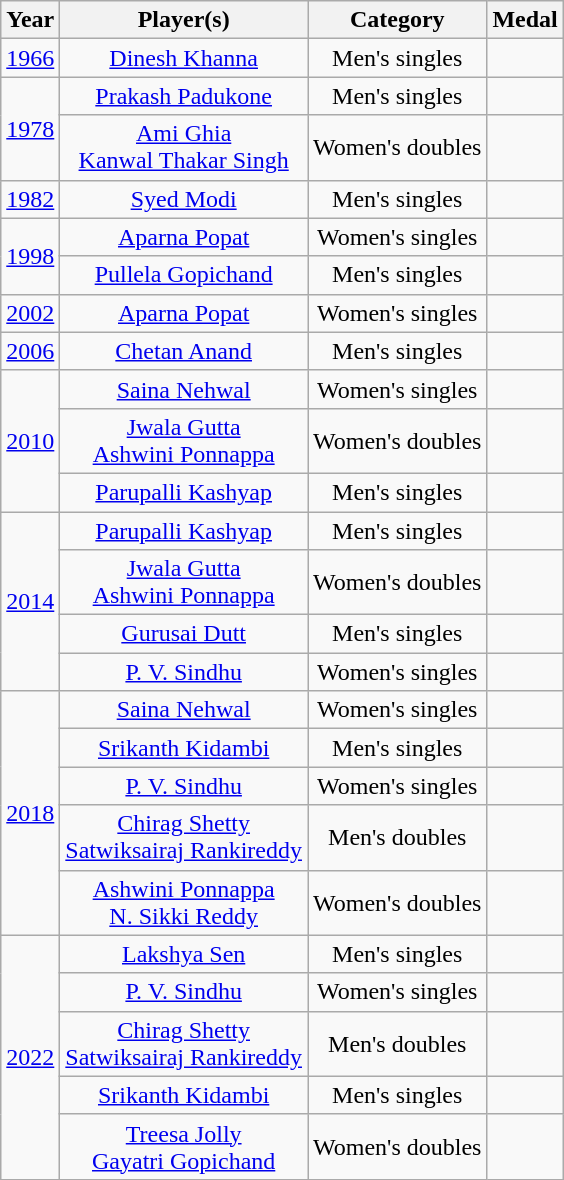<table class="wikitable" style="text-align:center">
<tr>
<th>Year</th>
<th>Player(s)</th>
<th>Category</th>
<th>Medal</th>
</tr>
<tr>
<td><a href='#'>1966</a></td>
<td><a href='#'>Dinesh Khanna</a></td>
<td>Men's singles</td>
<td></td>
</tr>
<tr>
<td rowspan=2><a href='#'>1978</a></td>
<td><a href='#'>Prakash Padukone</a></td>
<td>Men's singles</td>
<td></td>
</tr>
<tr>
<td><a href='#'>Ami Ghia</a><br><a href='#'>Kanwal Thakar Singh</a></td>
<td>Women's doubles</td>
<td></td>
</tr>
<tr>
<td><a href='#'>1982</a></td>
<td><a href='#'>Syed Modi</a></td>
<td>Men's singles</td>
<td></td>
</tr>
<tr>
<td rowspan=2><a href='#'>1998</a></td>
<td><a href='#'>Aparna Popat</a></td>
<td>Women's singles</td>
<td></td>
</tr>
<tr>
<td><a href='#'>Pullela Gopichand</a></td>
<td>Men's singles</td>
<td></td>
</tr>
<tr>
<td><a href='#'>2002</a></td>
<td><a href='#'>Aparna Popat</a></td>
<td>Women's singles</td>
<td></td>
</tr>
<tr>
<td><a href='#'>2006</a></td>
<td><a href='#'>Chetan Anand</a></td>
<td>Men's singles</td>
<td></td>
</tr>
<tr>
<td rowspan=3><a href='#'>2010</a></td>
<td><a href='#'>Saina Nehwal</a></td>
<td>Women's singles</td>
<td></td>
</tr>
<tr>
<td><a href='#'>Jwala Gutta</a><br><a href='#'>Ashwini Ponnappa</a></td>
<td>Women's doubles</td>
<td></td>
</tr>
<tr>
<td><a href='#'>Parupalli Kashyap</a></td>
<td>Men's singles</td>
<td></td>
</tr>
<tr>
<td rowspan=4><a href='#'>2014</a></td>
<td><a href='#'>Parupalli Kashyap</a></td>
<td>Men's singles</td>
<td></td>
</tr>
<tr>
<td><a href='#'>Jwala Gutta</a><br><a href='#'>Ashwini Ponnappa</a></td>
<td>Women's doubles</td>
<td></td>
</tr>
<tr>
<td><a href='#'>Gurusai Dutt</a></td>
<td>Men's singles</td>
<td></td>
</tr>
<tr>
<td><a href='#'>P. V. Sindhu</a></td>
<td>Women's singles</td>
<td></td>
</tr>
<tr>
<td rowspan=5><a href='#'>2018</a></td>
<td><a href='#'>Saina Nehwal</a></td>
<td>Women's singles</td>
<td></td>
</tr>
<tr>
<td><a href='#'>Srikanth Kidambi</a></td>
<td>Men's singles</td>
<td></td>
</tr>
<tr>
<td><a href='#'>P. V. Sindhu</a></td>
<td>Women's singles</td>
<td></td>
</tr>
<tr>
<td><a href='#'>Chirag Shetty</a><br><a href='#'>Satwiksairaj Rankireddy</a></td>
<td>Men's doubles</td>
<td></td>
</tr>
<tr>
<td><a href='#'>Ashwini Ponnappa</a><br><a href='#'>N. Sikki Reddy</a></td>
<td>Women's doubles</td>
<td></td>
</tr>
<tr>
<td rowspan=5><a href='#'>2022</a></td>
<td><a href='#'>Lakshya Sen</a></td>
<td>Men's singles</td>
<td></td>
</tr>
<tr>
<td><a href='#'>P. V. Sindhu</a></td>
<td>Women's singles</td>
<td></td>
</tr>
<tr>
<td><a href='#'>Chirag Shetty</a><br><a href='#'>Satwiksairaj Rankireddy</a></td>
<td>Men's doubles</td>
<td></td>
</tr>
<tr>
<td><a href='#'>Srikanth Kidambi</a></td>
<td>Men's singles</td>
<td></td>
</tr>
<tr>
<td><a href='#'>Treesa Jolly</a><br><a href='#'>Gayatri Gopichand</a></td>
<td>Women's doubles</td>
<td></td>
</tr>
</table>
